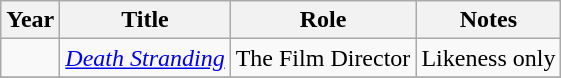<table class="wikitable">
<tr>
<th>Year</th>
<th>Title</th>
<th>Role</th>
<th>Notes</th>
</tr>
<tr>
<td></td>
<td><em><a href='#'>Death Stranding</a></em></td>
<td>The Film Director</td>
<td>Likeness only</td>
</tr>
<tr>
</tr>
</table>
